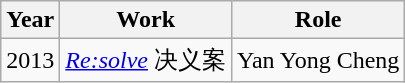<table class="wikitable">
<tr>
<th>Year</th>
<th>Work</th>
<th>Role</th>
</tr>
<tr>
<td>2013</td>
<td><em><a href='#'>Re:solve</a></em> 决义案</td>
<td>Yan Yong Cheng</td>
</tr>
</table>
